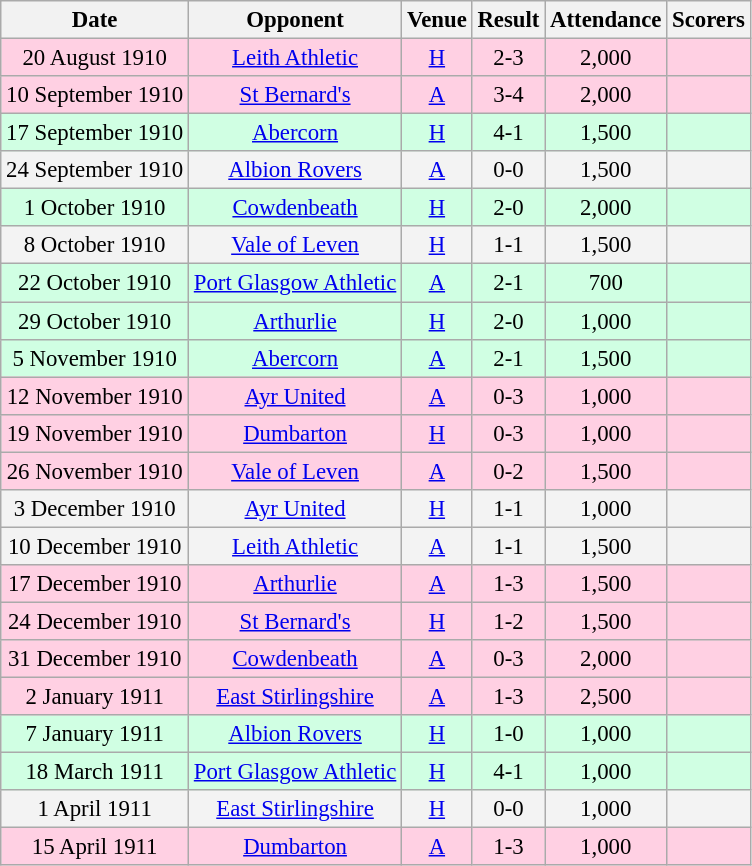<table class="wikitable sortable" style="font-size:95%; text-align:center">
<tr>
<th>Date</th>
<th>Opponent</th>
<th>Venue</th>
<th>Result</th>
<th>Attendance</th>
<th>Scorers</th>
</tr>
<tr bgcolor = "#ffd0e3">
<td>20 August 1910</td>
<td><a href='#'>Leith Athletic</a></td>
<td><a href='#'>H</a></td>
<td>2-3</td>
<td>2,000</td>
<td></td>
</tr>
<tr bgcolor = "#ffd0e3">
<td>10 September 1910</td>
<td><a href='#'>St Bernard's</a></td>
<td><a href='#'>A</a></td>
<td>3-4</td>
<td>2,000</td>
<td></td>
</tr>
<tr bgcolor = "#d0ffe3">
<td>17 September 1910</td>
<td><a href='#'>Abercorn</a></td>
<td><a href='#'>H</a></td>
<td>4-1</td>
<td>1,500</td>
<td></td>
</tr>
<tr bgcolor = "#f3f3f3">
<td>24 September 1910</td>
<td><a href='#'>Albion Rovers</a></td>
<td><a href='#'>A</a></td>
<td>0-0</td>
<td>1,500</td>
<td></td>
</tr>
<tr bgcolor = "#d0ffe3">
<td>1 October 1910</td>
<td><a href='#'>Cowdenbeath</a></td>
<td><a href='#'>H</a></td>
<td>2-0</td>
<td>2,000</td>
<td></td>
</tr>
<tr bgcolor = "#f3f3f3">
<td>8 October 1910</td>
<td><a href='#'>Vale of Leven</a></td>
<td><a href='#'>H</a></td>
<td>1-1</td>
<td>1,500</td>
<td></td>
</tr>
<tr bgcolor = "#d0ffe3">
<td>22 October 1910</td>
<td><a href='#'>Port Glasgow Athletic</a></td>
<td><a href='#'>A</a></td>
<td>2-1</td>
<td>700</td>
<td></td>
</tr>
<tr bgcolor = "#d0ffe3">
<td>29 October 1910</td>
<td><a href='#'>Arthurlie</a></td>
<td><a href='#'>H</a></td>
<td>2-0</td>
<td>1,000</td>
<td></td>
</tr>
<tr bgcolor = "#d0ffe3">
<td>5 November 1910</td>
<td><a href='#'>Abercorn</a></td>
<td><a href='#'>A</a></td>
<td>2-1</td>
<td>1,500</td>
<td></td>
</tr>
<tr bgcolor = "#ffd0e3">
<td>12 November 1910</td>
<td><a href='#'>Ayr United</a></td>
<td><a href='#'>A</a></td>
<td>0-3</td>
<td>1,000</td>
<td></td>
</tr>
<tr bgcolor = "#ffd0e3">
<td>19 November 1910</td>
<td><a href='#'>Dumbarton</a></td>
<td><a href='#'>H</a></td>
<td>0-3</td>
<td>1,000</td>
<td></td>
</tr>
<tr bgcolor = "#ffd0e3">
<td>26 November 1910</td>
<td><a href='#'>Vale of Leven</a></td>
<td><a href='#'>A</a></td>
<td>0-2</td>
<td>1,500</td>
<td></td>
</tr>
<tr bgcolor = "#f3f3f3">
<td>3 December 1910</td>
<td><a href='#'>Ayr United</a></td>
<td><a href='#'>H</a></td>
<td>1-1</td>
<td>1,000</td>
<td></td>
</tr>
<tr bgcolor = "#f3f3f3">
<td>10 December 1910</td>
<td><a href='#'>Leith Athletic</a></td>
<td><a href='#'>A</a></td>
<td>1-1</td>
<td>1,500</td>
<td></td>
</tr>
<tr bgcolor = "#ffd0e3">
<td>17 December 1910</td>
<td><a href='#'>Arthurlie</a></td>
<td><a href='#'>A</a></td>
<td>1-3</td>
<td>1,500</td>
<td></td>
</tr>
<tr bgcolor = "#ffd0e3">
<td>24 December 1910</td>
<td><a href='#'>St Bernard's</a></td>
<td><a href='#'>H</a></td>
<td>1-2</td>
<td>1,500</td>
<td></td>
</tr>
<tr bgcolor = "#ffd0e3">
<td>31 December 1910</td>
<td><a href='#'>Cowdenbeath</a></td>
<td><a href='#'>A</a></td>
<td>0-3</td>
<td>2,000</td>
<td></td>
</tr>
<tr bgcolor = "#ffd0e3">
<td>2 January 1911</td>
<td><a href='#'>East Stirlingshire</a></td>
<td><a href='#'>A</a></td>
<td>1-3</td>
<td>2,500</td>
<td></td>
</tr>
<tr bgcolor = "#d0ffe3">
<td>7 January 1911</td>
<td><a href='#'>Albion Rovers</a></td>
<td><a href='#'>H</a></td>
<td>1-0</td>
<td>1,000</td>
<td></td>
</tr>
<tr bgcolor = "#d0ffe3">
<td>18 March 1911</td>
<td><a href='#'>Port Glasgow Athletic</a></td>
<td><a href='#'>H</a></td>
<td>4-1</td>
<td>1,000</td>
<td></td>
</tr>
<tr bgcolor = "#f3f3f3">
<td>1 April 1911</td>
<td><a href='#'>East Stirlingshire</a></td>
<td><a href='#'>H</a></td>
<td>0-0</td>
<td>1,000</td>
<td></td>
</tr>
<tr bgcolor = "#ffd0e3">
<td>15 April 1911</td>
<td><a href='#'>Dumbarton</a></td>
<td><a href='#'>A</a></td>
<td>1-3</td>
<td>1,000</td>
<td></td>
</tr>
</table>
